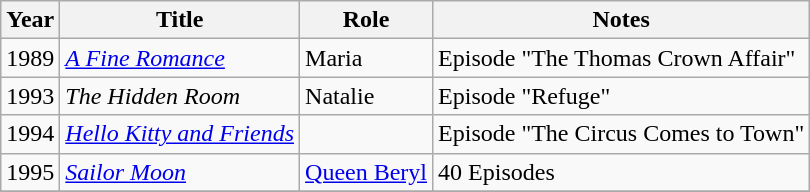<table class="wikitable sortable">
<tr>
<th>Year</th>
<th>Title</th>
<th>Role</th>
<th class="unsortable">Notes</th>
</tr>
<tr>
<td>1989</td>
<td><em><a href='#'>A Fine Romance</a></em></td>
<td>Maria</td>
<td>Episode "The Thomas Crown Affair"</td>
</tr>
<tr>
<td>1993</td>
<td><em>The Hidden Room</em></td>
<td>Natalie</td>
<td>Episode "Refuge"</td>
</tr>
<tr>
<td>1994</td>
<td><em><a href='#'>Hello Kitty and Friends</a></em></td>
<td></td>
<td>Episode "The Circus Comes to Town"</td>
</tr>
<tr>
<td>1995</td>
<td><em><a href='#'>Sailor Moon</a></em></td>
<td><a href='#'>Queen Beryl</a></td>
<td>40 Episodes</td>
</tr>
<tr>
</tr>
</table>
